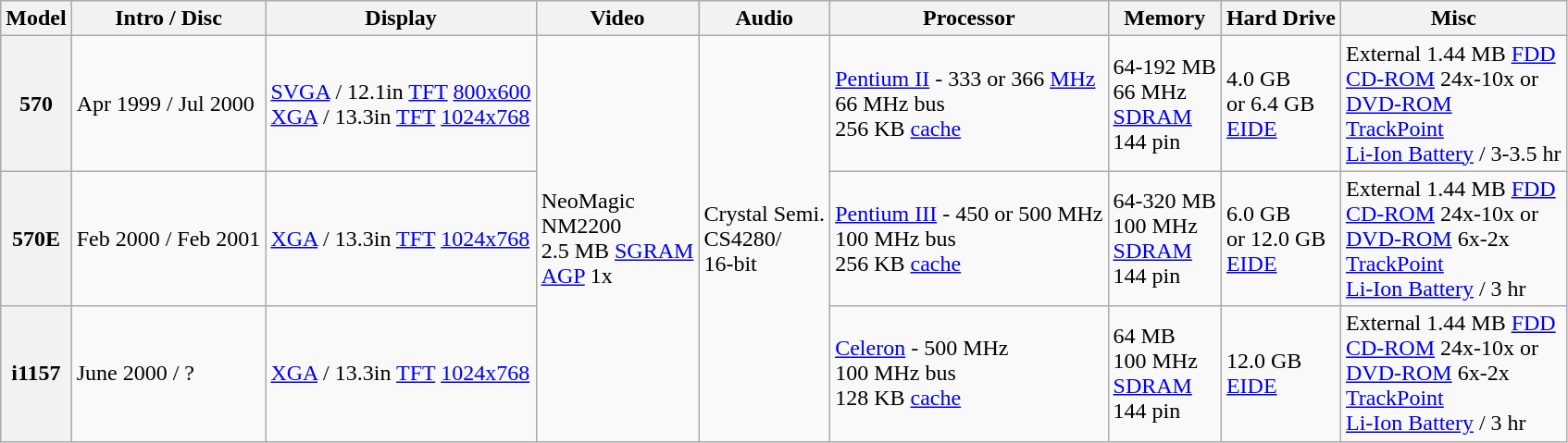<table class="wikitable mw-collapsible">
<tr>
<th>Model</th>
<th>Intro / Disc</th>
<th>Display</th>
<th>Video</th>
<th>Audio</th>
<th>Processor</th>
<th>Memory</th>
<th>Hard Drive</th>
<th>Misc</th>
</tr>
<tr>
<th>570</th>
<td>Apr 1999 / Jul 2000</td>
<td><a href='#'>SVGA</a> / 12.1in <a href='#'>TFT</a> <a href='#'>800x600</a><br><a href='#'>XGA</a> / 13.3in <a href='#'>TFT</a> <a href='#'>1024x768</a></td>
<td rowspan="3">NeoMagic<br>NM2200<br>2.5 MB <a href='#'>SGRAM</a><br><a href='#'>AGP</a> 1x</td>
<td rowspan="3">Crystal Semi.<br>CS4280/<br>16-bit</td>
<td><a href='#'>Pentium II</a> - 333 or 366 <a href='#'>MHz</a><br>66 MHz bus<br>256 KB <a href='#'>cache</a></td>
<td>64-192 MB<br>66 MHz<br><a href='#'>SDRAM</a><br>144 pin</td>
<td>4.0 GB<br>or 6.4 GB<br><a href='#'>EIDE</a></td>
<td>External 1.44 MB <a href='#'>FDD</a><br><a href='#'>CD-ROM</a> 24x-10x or<br><a href='#'>DVD-ROM</a><br><a href='#'>TrackPoint</a><br><a href='#'>Li-Ion Battery</a> / 3-3.5 hr</td>
</tr>
<tr>
<th>570E</th>
<td>Feb 2000 / Feb 2001</td>
<td><a href='#'>XGA</a> / 13.3in <a href='#'>TFT</a> <a href='#'>1024x768</a></td>
<td><a href='#'>Pentium III</a> - 450 or 500 MHz<br>100 MHz bus<br>256 KB <a href='#'>cache</a></td>
<td>64-320 MB<br>100 MHz<br><a href='#'>SDRAM</a><br>144 pin</td>
<td>6.0 GB<br>or 12.0 GB<br><a href='#'>EIDE</a></td>
<td>External 1.44 MB <a href='#'>FDD</a><br><a href='#'>CD-ROM</a> 24x-10x or<br><a href='#'>DVD-ROM</a> 6x-2x<br><a href='#'>TrackPoint</a><br><a href='#'>Li-Ion Battery</a> / 3 hr</td>
</tr>
<tr>
<th>i1157</th>
<td>June 2000 / ?</td>
<td><a href='#'>XGA</a> / 13.3in <a href='#'>TFT</a> <a href='#'>1024x768</a></td>
<td><a href='#'>Celeron</a> - 500 MHz<br>100 MHz bus<br>128 KB <a href='#'>cache</a></td>
<td>64 MB<br>100 MHz<br><a href='#'>SDRAM</a><br>144 pin</td>
<td>12.0 GB<br><a href='#'>EIDE</a></td>
<td>External 1.44 MB <a href='#'>FDD</a><br><a href='#'>CD-ROM</a> 24x-10x or<br><a href='#'>DVD-ROM</a> 6x-2x<br><a href='#'>TrackPoint</a><br><a href='#'>Li-Ion Battery</a> / 3 hr</td>
</tr>
</table>
